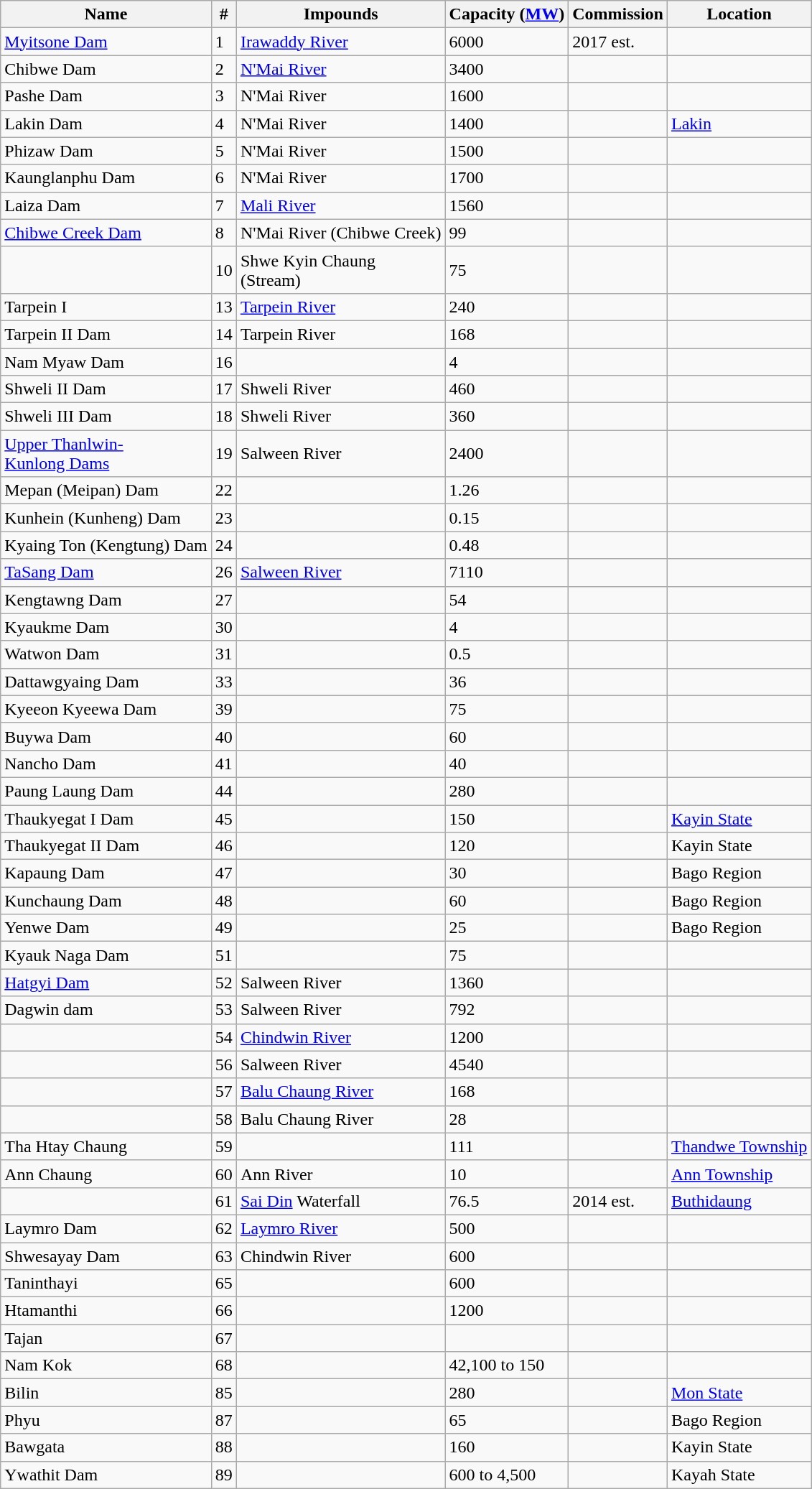<table class="wikitable sortable" border="1">
<tr>
<th>Name</th>
<th>#</th>
<th>Impounds</th>
<th>Capacity (<a href='#'>MW</a>)</th>
<th>Commission</th>
<th>Location</th>
</tr>
<tr>
<td><a href='#'>Myitsone Dam</a></td>
<td>1</td>
<td><a href='#'>Irawaddy River</a></td>
<td>6000</td>
<td>2017 est.</td>
<td></td>
</tr>
<tr>
<td>Chibwe Dam</td>
<td>2</td>
<td><a href='#'>N'Mai River</a></td>
<td>3400</td>
<td></td>
<td></td>
</tr>
<tr>
<td>Pashe Dam</td>
<td>3</td>
<td>N'Mai River</td>
<td>1600</td>
<td></td>
<td></td>
</tr>
<tr>
<td>Lakin Dam</td>
<td>4</td>
<td>N'Mai River</td>
<td>1400</td>
<td></td>
<td><a href='#'>Lakin</a></td>
</tr>
<tr>
<td>Phizaw Dam</td>
<td>5</td>
<td>N'Mai River</td>
<td>1500</td>
<td></td>
<td></td>
</tr>
<tr>
<td>Kaunglanphu Dam</td>
<td>6</td>
<td>N'Mai River</td>
<td>1700</td>
<td></td>
<td></td>
</tr>
<tr>
<td>Laiza Dam</td>
<td>7</td>
<td><a href='#'>Mali River</a></td>
<td>1560</td>
<td></td>
<td></td>
</tr>
<tr>
<td><a href='#'>Chibwe Creek Dam</a></td>
<td>8</td>
<td>N'Mai River (Chibwe Creek)</td>
<td>99</td>
<td></td>
<td></td>
</tr>
<tr>
<td></td>
<td>10</td>
<td>Shwe Kyin Chaung<br>(Stream)</td>
<td>75</td>
<td></td>
<td></td>
</tr>
<tr>
<td>Tarpein I </td>
<td>13</td>
<td><a href='#'>Tarpein River</a></td>
<td>240</td>
<td></td>
<td></td>
</tr>
<tr>
<td>Tarpein II Dam</td>
<td>14</td>
<td>Tarpein River</td>
<td>168</td>
<td></td>
<td></td>
</tr>
<tr>
<td>Nam Myaw Dam</td>
<td>16</td>
<td></td>
<td>4</td>
<td></td>
<td></td>
</tr>
<tr>
<td>Shweli II Dam</td>
<td>17</td>
<td>Shweli River</td>
<td>460</td>
<td></td>
<td></td>
</tr>
<tr>
<td>Shweli III Dam</td>
<td>18</td>
<td>Shweli River</td>
<td>360</td>
<td></td>
<td></td>
</tr>
<tr>
<td><a href='#'>Upper Thanlwin-<br>Kunlong Dams</a></td>
<td>19</td>
<td>Salween River</td>
<td>2400</td>
<td></td>
<td></td>
</tr>
<tr>
<td>Mepan (Meipan) Dam</td>
<td>22</td>
<td></td>
<td>1.26</td>
<td></td>
<td></td>
</tr>
<tr>
<td>Kunhein (Kunheng) Dam</td>
<td>23</td>
<td></td>
<td>0.15</td>
<td></td>
<td></td>
</tr>
<tr>
<td>Kyaing Ton (Kengtung) Dam</td>
<td>24</td>
<td></td>
<td>0.48</td>
<td></td>
<td></td>
</tr>
<tr>
<td><a href='#'>TaSang Dam</a></td>
<td>26</td>
<td><a href='#'>Salween River</a></td>
<td>7110</td>
<td></td>
<td></td>
</tr>
<tr>
<td>Kengtawng Dam</td>
<td>27</td>
<td></td>
<td>54</td>
<td></td>
<td></td>
</tr>
<tr>
<td>Kyaukme Dam</td>
<td>30</td>
<td></td>
<td>4</td>
<td></td>
<td></td>
</tr>
<tr>
<td>Watwon Dam</td>
<td>31</td>
<td></td>
<td>0.5</td>
<td></td>
<td></td>
</tr>
<tr>
<td>Dattawgyaing Dam</td>
<td>33</td>
<td></td>
<td>36</td>
<td></td>
<td></td>
</tr>
<tr>
<td>Kyeeon Kyeewa Dam</td>
<td>39</td>
<td></td>
<td>75</td>
<td></td>
<td></td>
</tr>
<tr>
<td>Buywa Dam</td>
<td>40</td>
<td></td>
<td>60</td>
<td></td>
<td></td>
</tr>
<tr>
<td>Nancho Dam</td>
<td>41</td>
<td></td>
<td>40</td>
<td></td>
<td></td>
</tr>
<tr>
<td>Paung Laung Dam</td>
<td>44</td>
<td></td>
<td>280</td>
<td></td>
<td></td>
</tr>
<tr>
<td>Thaukyegat I Dam</td>
<td>45</td>
<td></td>
<td>150</td>
<td></td>
<td><a href='#'>Kayin State</a></td>
</tr>
<tr>
<td>Thaukyegat II Dam</td>
<td>46</td>
<td></td>
<td>120</td>
<td></td>
<td>Kayin State</td>
</tr>
<tr>
<td>Kapaung Dam</td>
<td>47</td>
<td></td>
<td>30</td>
<td></td>
<td>Bago Region</td>
</tr>
<tr>
<td>Kunchaung Dam</td>
<td>48</td>
<td></td>
<td>60</td>
<td></td>
<td>Bago Region</td>
</tr>
<tr>
<td>Yenwe Dam</td>
<td>49</td>
<td></td>
<td>25</td>
<td></td>
<td>Bago Region</td>
</tr>
<tr>
<td>Kyauk Naga Dam</td>
<td>51</td>
<td></td>
<td>75</td>
<td></td>
<td></td>
</tr>
<tr>
<td><a href='#'>Hatgyi Dam</a></td>
<td>52</td>
<td>Salween River</td>
<td>1360</td>
<td></td>
<td></td>
</tr>
<tr>
<td>Dagwin dam</td>
<td>53</td>
<td>Salween River</td>
<td>792</td>
<td></td>
<td></td>
</tr>
<tr>
<td></td>
<td>54</td>
<td><a href='#'>Chindwin River</a></td>
<td>1200</td>
<td></td>
<td></td>
</tr>
<tr>
<td></td>
<td>56</td>
<td>Salween River</td>
<td>4540</td>
<td></td>
<td></td>
</tr>
<tr>
<td></td>
<td>57</td>
<td><a href='#'>Balu Chaung River</a></td>
<td>168</td>
<td></td>
<td></td>
</tr>
<tr>
<td></td>
<td>58</td>
<td>Balu Chaung River</td>
<td>28</td>
<td></td>
<td></td>
</tr>
<tr>
<td>Tha Htay Chaung</td>
<td>59</td>
<td></td>
<td>111</td>
<td></td>
<td><a href='#'>Thandwe Township</a></td>
</tr>
<tr>
<td>Ann Chaung</td>
<td>60</td>
<td>Ann River</td>
<td>10</td>
<td></td>
<td><a href='#'>Ann Township</a></td>
</tr>
<tr>
<td> </td>
<td>61</td>
<td><a href='#'>Sai Din</a> Waterfall</td>
<td>76.5</td>
<td>2014 est.</td>
<td><a href='#'>Buthidaung</a></td>
</tr>
<tr>
<td>Laymro Dam</td>
<td>62</td>
<td><a href='#'>Laymro River</a></td>
<td>500</td>
<td></td>
<td></td>
</tr>
<tr>
<td>Shwesayay Dam</td>
<td>63</td>
<td>Chindwin River</td>
<td>600</td>
<td></td>
<td></td>
</tr>
<tr>
<td>Taninthayi</td>
<td>65</td>
<td></td>
<td>600</td>
<td></td>
<td></td>
</tr>
<tr>
<td>Htamanthi</td>
<td>66</td>
<td></td>
<td>1200</td>
<td></td>
<td></td>
</tr>
<tr>
<td>Tajan</td>
<td>67</td>
<td></td>
<td></td>
<td></td>
<td></td>
</tr>
<tr>
<td>Nam Kok</td>
<td>68</td>
<td></td>
<td>42,100 to 150</td>
<td></td>
<td></td>
</tr>
<tr>
<td>Bilin</td>
<td>85</td>
<td></td>
<td>280</td>
<td></td>
<td><a href='#'>Mon State</a></td>
</tr>
<tr>
<td>Phyu</td>
<td>87</td>
<td></td>
<td>65</td>
<td></td>
<td>Bago Region</td>
</tr>
<tr>
<td>Bawgata</td>
<td>88</td>
<td></td>
<td>160</td>
<td></td>
<td>Kayin State</td>
</tr>
<tr>
<td>Ywathit Dam</td>
<td>89</td>
<td></td>
<td>600 to 4,500</td>
<td></td>
<td>Kayah State</td>
</tr>
</table>
